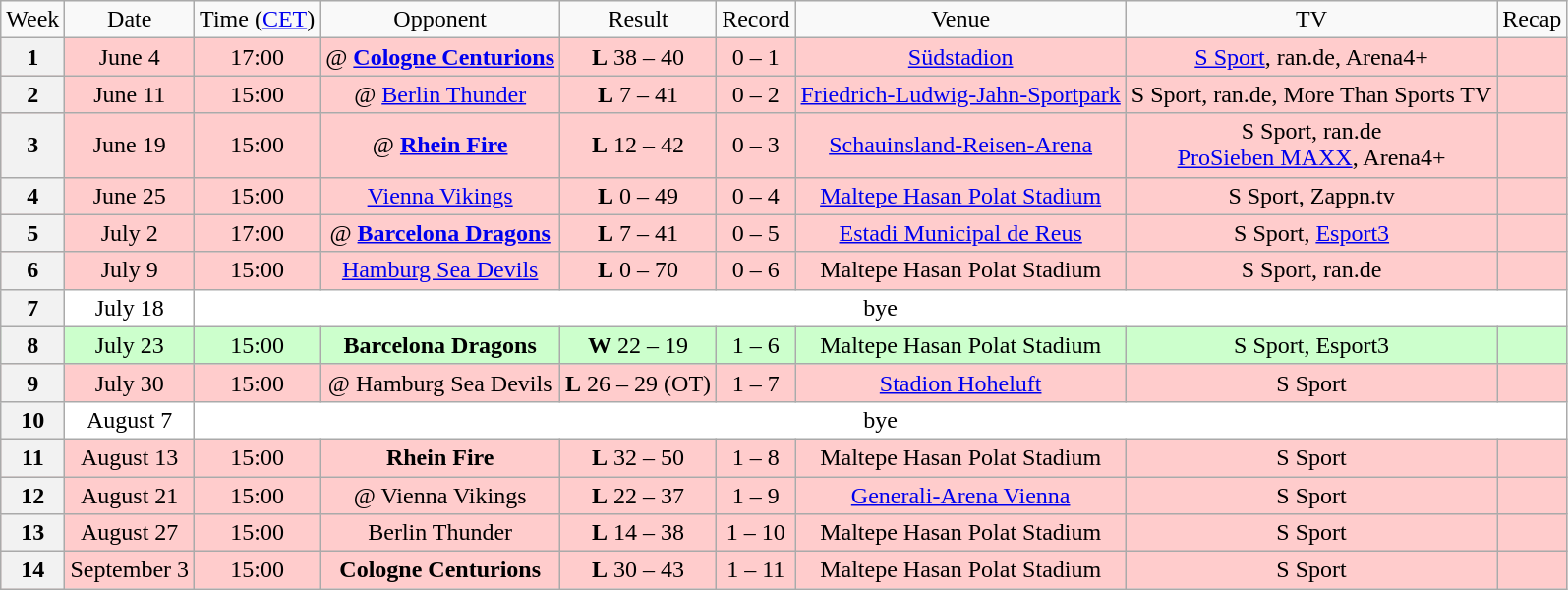<table class="wikitable" style="text-align:center">
<tr>
<td>Week</td>
<td>Date</td>
<td>Time (<a href='#'>CET</a>)</td>
<td>Opponent</td>
<td>Result</td>
<td>Record</td>
<td>Venue</td>
<td>TV</td>
<td>Recap</td>
</tr>
<tr style="background:#fcc">
<th>1</th>
<td>June 4</td>
<td>17:00</td>
<td>@ <strong><a href='#'>Cologne Centurions</a></strong></td>
<td><strong>L</strong> 38 – 40</td>
<td>0 – 1</td>
<td><a href='#'>Südstadion</a></td>
<td><a href='#'>S Sport</a>, ran.de, Arena4+</td>
<td></td>
</tr>
<tr style="background:#fcc">
<th>2</th>
<td>June 11</td>
<td>15:00</td>
<td>@ <a href='#'>Berlin Thunder</a></td>
<td><strong>L</strong> 7 – 41</td>
<td>0 – 2</td>
<td><a href='#'>Friedrich-Ludwig-Jahn-Sportpark</a></td>
<td>S Sport, ran.de, More Than Sports TV</td>
<td></td>
</tr>
<tr style="background:#fcc">
<th>3</th>
<td>June 19</td>
<td>15:00</td>
<td>@ <strong><a href='#'>Rhein Fire</a></strong></td>
<td><strong>L</strong> 12 – 42</td>
<td>0 – 3</td>
<td><a href='#'>Schauinsland-Reisen-Arena</a></td>
<td>S Sport, ran.de<br><a href='#'>ProSieben MAXX</a>, Arena4+</td>
<td></td>
</tr>
<tr style="background:#fcc">
<th>4</th>
<td>June 25</td>
<td>15:00</td>
<td><a href='#'>Vienna Vikings</a></td>
<td><strong>L</strong> 0 – 49</td>
<td>0 – 4</td>
<td><a href='#'>Maltepe Hasan Polat Stadium</a></td>
<td>S Sport, Zappn.tv</td>
<td></td>
</tr>
<tr style="background:#fcc">
<th>5</th>
<td>July 2</td>
<td>17:00</td>
<td>@ <strong><a href='#'>Barcelona Dragons</a></strong></td>
<td><strong>L</strong> 7 – 41</td>
<td>0 – 5</td>
<td><a href='#'>Estadi Municipal de Reus</a></td>
<td>S Sport, <a href='#'>Esport3</a></td>
<td></td>
</tr>
<tr style="background:#fcc">
<th>6</th>
<td>July 9</td>
<td>15:00</td>
<td><a href='#'>Hamburg Sea Devils</a></td>
<td><strong>L</strong> 0 – 70</td>
<td>0 – 6</td>
<td>Maltepe Hasan Polat Stadium</td>
<td>S Sport, ran.de</td>
<td></td>
</tr>
<tr style="background:#fff">
<th>7</th>
<td>July 18</td>
<td colspan="7">bye</td>
</tr>
<tr style="background:#cfc">
<th>8</th>
<td>July 23</td>
<td>15:00</td>
<td><strong>Barcelona Dragons</strong></td>
<td><strong>W</strong> 22 – 19</td>
<td>1 – 6</td>
<td>Maltepe Hasan Polat Stadium</td>
<td>S Sport, Esport3</td>
<td></td>
</tr>
<tr style="background:#fcc">
<th>9</th>
<td>July 30</td>
<td>15:00</td>
<td>@ Hamburg Sea Devils</td>
<td><strong>L</strong> 26 – 29 (OT)</td>
<td>1 – 7</td>
<td><a href='#'>Stadion Hoheluft</a></td>
<td>S Sport</td>
<td></td>
</tr>
<tr style="background:#fff">
<th>10</th>
<td>August 7</td>
<td colspan="7">bye</td>
</tr>
<tr style="background:#fcc">
<th>11</th>
<td>August 13</td>
<td>15:00</td>
<td><strong>Rhein Fire</strong></td>
<td><strong>L</strong> 32 – 50</td>
<td>1 – 8</td>
<td>Maltepe Hasan Polat Stadium</td>
<td>S Sport</td>
<td></td>
</tr>
<tr style="background:#fcc">
<th>12</th>
<td>August 21</td>
<td>15:00</td>
<td>@ Vienna Vikings</td>
<td><strong>L</strong> 22 – 37</td>
<td>1 – 9</td>
<td><a href='#'>Generali-Arena Vienna</a></td>
<td>S Sport</td>
<td></td>
</tr>
<tr style="background:#fcc">
<th>13</th>
<td>August 27</td>
<td>15:00</td>
<td>Berlin Thunder</td>
<td><strong>L</strong> 14 – 38</td>
<td>1 – 10</td>
<td>Maltepe Hasan Polat Stadium</td>
<td>S Sport</td>
<td></td>
</tr>
<tr style="background:#fcc">
<th>14</th>
<td>September 3</td>
<td>15:00</td>
<td><strong>Cologne Centurions</strong></td>
<td><strong>L</strong> 30 – 43</td>
<td>1 – 11</td>
<td>Maltepe Hasan Polat Stadium</td>
<td>S Sport</td>
<td></td>
</tr>
</table>
